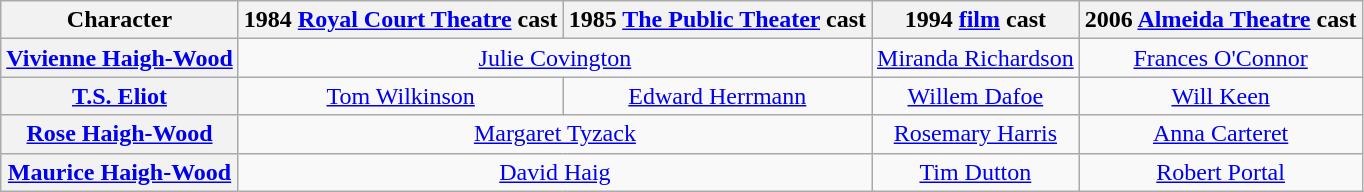<table class="wikitable">
<tr>
<th>Character</th>
<th>1984 <a href='#'>Royal Court Theatre</a> cast</th>
<th>1985 <a href='#'>The Public Theater</a> cast</th>
<th>1994 <a href='#'>film</a> cast</th>
<th>2006 <a href='#'>Almeida Theatre</a> cast</th>
</tr>
<tr>
<th scope="row"><a href='#'>Vivienne Haigh-Wood</a></th>
<td align="center" colspan="2"><a href='#'>Julie Covington</a></td>
<td align="center" colspan="1"><a href='#'>Miranda Richardson</a></td>
<td align="center" colspan="1"><a href='#'>Frances O'Connor</a></td>
</tr>
<tr>
<th scope="row"><a href='#'>T.S. Eliot</a></th>
<td align="center" colspan="1"><a href='#'>Tom Wilkinson</a></td>
<td align="center" colspan="1"><a href='#'>Edward Herrmann</a></td>
<td align="center"><a href='#'>Willem Dafoe</a></td>
<td align="center"><a href='#'>Will Keen</a></td>
</tr>
<tr>
<th scope="row"><a href='#'>Rose Haigh-Wood</a></th>
<td align="center" colspan="2"><a href='#'>Margaret Tyzack</a></td>
<td align="center"><a href='#'>Rosemary Harris</a></td>
<td align="center"><a href='#'>Anna Carteret</a></td>
</tr>
<tr>
<th scope="row"><a href='#'>Maurice Haigh-Wood</a></th>
<td align="center" colspan="2"><a href='#'>David Haig</a></td>
<td align="center"><a href='#'>Tim Dutton</a></td>
<td align="center"><a href='#'>Robert Portal</a></td>
</tr>
</table>
